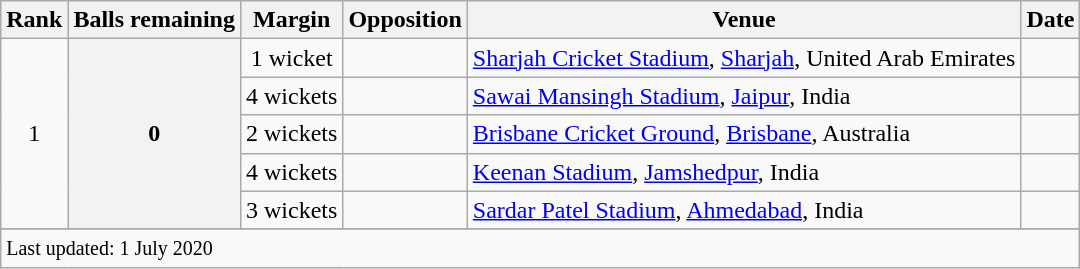<table class="wikitable sortable">
<tr>
<th scope=col>Rank</th>
<th scope=col>Balls remaining</th>
<th scope=col>Margin</th>
<th scope=col>Opposition</th>
<th scope=col>Venue</th>
<th scope=col>Date</th>
</tr>
<tr>
<td align=center rowspan=5>1</td>
<th scope=row style=text-align:center; rowspan=5>0</th>
<td scope=row style=text-align:center;>1 wicket</td>
<td></td>
<td><a href='#'>Sharjah Cricket Stadium</a>, <a href='#'>Sharjah</a>, United Arab Emirates</td>
<td></td>
</tr>
<tr>
<td scope=row style=text-align:center;>4 wickets</td>
<td></td>
<td><a href='#'>Sawai Mansingh Stadium</a>, <a href='#'>Jaipur</a>, India</td>
<td></td>
</tr>
<tr>
<td scope=row style=text-align:center;>2 wickets</td>
<td></td>
<td><a href='#'>Brisbane Cricket Ground</a>, <a href='#'>Brisbane</a>, Australia</td>
<td></td>
</tr>
<tr>
<td scope=row style=text-align:center;>4 wickets</td>
<td></td>
<td><a href='#'>Keenan Stadium</a>, <a href='#'>Jamshedpur</a>, India</td>
<td></td>
</tr>
<tr>
<td scope=row style=text-align:center;>3 wickets</td>
<td></td>
<td><a href='#'>Sardar Patel Stadium</a>, <a href='#'>Ahmedabad</a>, India</td>
<td></td>
</tr>
<tr>
</tr>
<tr class=sortbottom>
<td colspan=6><small>Last updated: 1 July 2020</small></td>
</tr>
</table>
